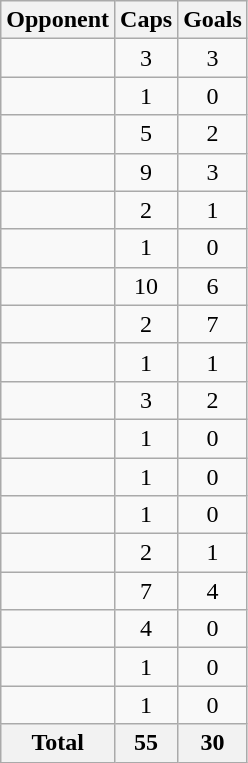<table class="wikitable" style="text-align:center">
<tr>
<th scope="col">Opponent</th>
<th scope="col">Caps</th>
<th scope="col">Goals</th>
</tr>
<tr>
<td style="text-align:left"></td>
<td>3</td>
<td>3</td>
</tr>
<tr>
<td style="text-align:left"></td>
<td>1</td>
<td>0</td>
</tr>
<tr>
<td style="text-align:left"></td>
<td>5</td>
<td>2</td>
</tr>
<tr>
<td style="text-align:left"></td>
<td>9</td>
<td>3</td>
</tr>
<tr>
<td style="text-align:left"></td>
<td>2</td>
<td>1</td>
</tr>
<tr>
<td style="text-align:left"></td>
<td>1</td>
<td>0</td>
</tr>
<tr>
<td style="text-align:left"></td>
<td>10</td>
<td>6</td>
</tr>
<tr>
<td style="text-align:left"></td>
<td>2</td>
<td>7</td>
</tr>
<tr>
<td style="text-align:left"></td>
<td>1</td>
<td>1</td>
</tr>
<tr>
<td style="text-align:left"></td>
<td>3</td>
<td>2</td>
</tr>
<tr>
<td style="text-align:left"></td>
<td>1</td>
<td>0</td>
</tr>
<tr>
<td style="text-align:left"></td>
<td>1</td>
<td>0</td>
</tr>
<tr>
<td style="text-align:left"></td>
<td>1</td>
<td>0</td>
</tr>
<tr>
<td style="text-align:left"></td>
<td>2</td>
<td>1</td>
</tr>
<tr>
<td style="text-align:left"></td>
<td>7</td>
<td>4</td>
</tr>
<tr>
<td style="text-align:left"></td>
<td>4</td>
<td>0</td>
</tr>
<tr>
<td style="text-align:left"></td>
<td>1</td>
<td>0</td>
</tr>
<tr>
<td style="text-align:left"></td>
<td>1</td>
<td>0</td>
</tr>
<tr>
<th>Total</th>
<th>55</th>
<th>30</th>
</tr>
</table>
